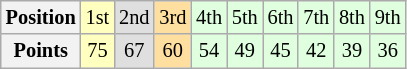<table class="wikitable" style="font-size:85%; text-align: center;">
<tr>
<th>Position</th>
<td style="background:#FFFFBF;">1st</td>
<td style="background:#DFDFDF;">2nd</td>
<td style="background:#FFDF9F;">3rd</td>
<td style="background:#DFFFDF;">4th</td>
<td style="background:#DFFFDF;">5th</td>
<td style="background:#DFFFDF;">6th</td>
<td style="background:#DFFFDF;">7th</td>
<td style="background:#DFFFDF;">8th</td>
<td style="background:#DFFFDF;">9th</td>
</tr>
<tr>
<th>Points</th>
<td style="background:#FFFFBF;">75</td>
<td style="background:#DFDFDF;">67</td>
<td style="background:#FFDF9F;">60</td>
<td style="background:#DFFFDF;">54</td>
<td style="background:#DFFFDF;">49</td>
<td style="background:#DFFFDF;">45</td>
<td style="background:#DFFFDF;">42</td>
<td style="background:#DFFFDF;">39</td>
<td style="background:#DFFFDF;">36</td>
</tr>
</table>
